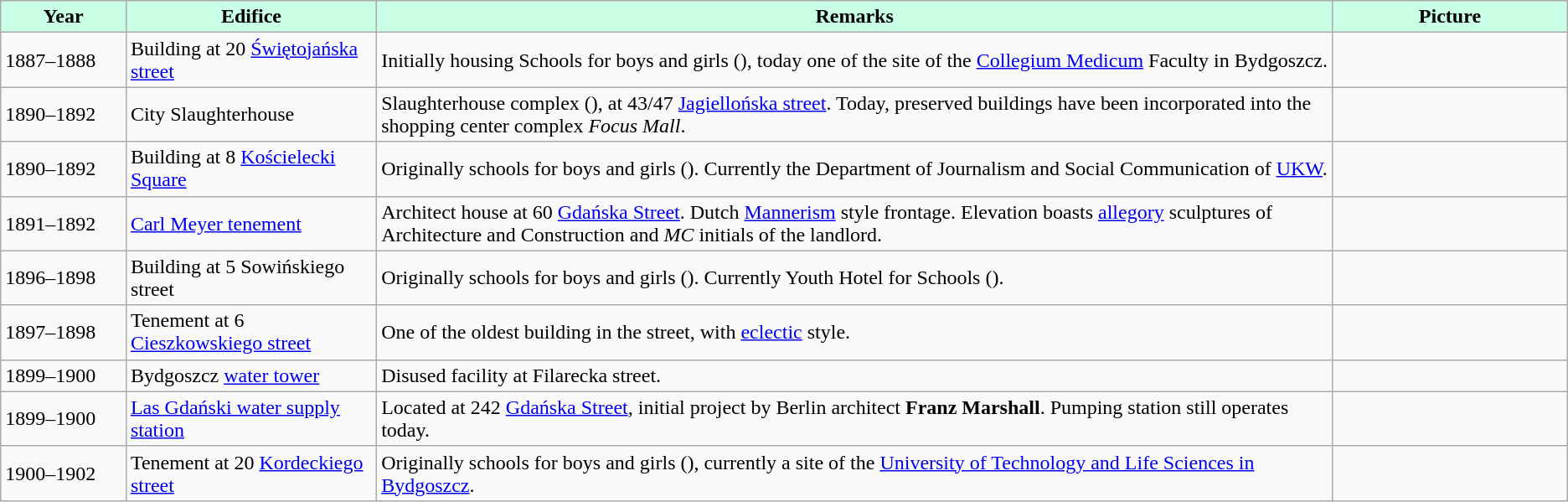<table class="wikitable" style="flex: 30em">
<tr align="center" bgcolor="#C9FFE5">
<td width=8%><strong>Year</strong></td>
<td width=16%><strong>Edifice</strong></td>
<td width=61%><strong>Remarks</strong></td>
<td width=15%><strong>Picture</strong></td>
</tr>
<tr ----bgcolor="#EFEFEF">
<td>1887–1888</td>
<td>Building at 20 <a href='#'>Świętojańska street</a></td>
<td>Initially housing Schools for boys and girls (), today one of the site of the <a href='#'>Collegium Medicum</a> Faculty in Bydgoszcz.</td>
<td></td>
</tr>
<tr ---->
<td>1890–1892</td>
<td>City Slaughterhouse</td>
<td>Slaughterhouse complex (), at 43/47 <a href='#'>Jagiellońska street</a>. Today, preserved buildings have been incorporated into the shopping center complex <em>Focus Mall</em>.</td>
<td></td>
</tr>
<tr ----bgcolor="#EFEFEF">
<td>1890–1892</td>
<td>Building at 8 <a href='#'>Kościelecki Square</a></td>
<td>Originally schools for boys and girls (). Currently the Department of Journalism and Social Communication of <a href='#'>UKW</a>.</td>
<td></td>
</tr>
<tr ---->
<td>1891–1892</td>
<td><a href='#'>Carl Meyer tenement</a></td>
<td>Architect house at 60 <a href='#'>Gdańska Street</a>. Dutch <a href='#'>Mannerism</a> style frontage. Elevation boasts <a href='#'>allegory</a> sculptures of Architecture and Construction and <em>MC</em> initials of the landlord.</td>
<td></td>
</tr>
<tr ----bgcolor="#EFEFEF">
<td>1896–1898</td>
<td>Building at 5 Sowińskiego street</td>
<td>Originally schools for boys and girls (). Currently Youth Hotel for Schools ().</td>
<td></td>
</tr>
<tr ---->
<td>1897–1898</td>
<td>Tenement at 6 <a href='#'>Cieszkowskiego street</a></td>
<td>One of the oldest building in the street, with <a href='#'>eclectic</a> style.</td>
<td></td>
</tr>
<tr ----bgcolor="#EFEFEF">
<td>1899–1900</td>
<td>Bydgoszcz <a href='#'>water tower</a></td>
<td>Disused facility at Filarecka street.</td>
<td></td>
</tr>
<tr ---->
<td>1899–1900</td>
<td><a href='#'>Las Gdański water supply station</a></td>
<td>Located at 242 <a href='#'>Gdańska Street</a>, initial project by Berlin architect <strong>Franz Marshall</strong>. Pumping station still operates today.</td>
<td></td>
</tr>
<tr ----bgcolor="#EFEFEF">
<td>1900–1902</td>
<td>Tenement at 20 <a href='#'>Kordeckiego street</a></td>
<td>Originally schools for boys and girls (), currently a site of the <a href='#'>University of Technology and Life Sciences in Bydgoszcz</a>.</td>
<td></td>
</tr>
</table>
